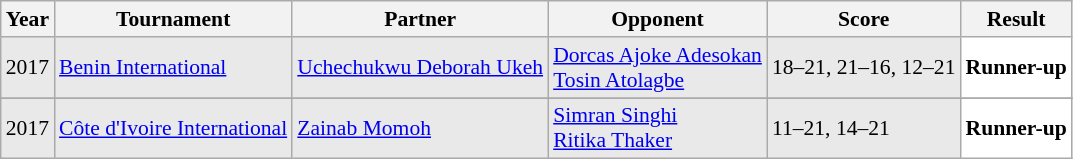<table class="sortable wikitable" style="font-size: 90%;">
<tr>
<th>Year</th>
<th>Tournament</th>
<th>Partner</th>
<th>Opponent</th>
<th>Score</th>
<th>Result</th>
</tr>
<tr style="background:#E9E9E9">
<td align="center">2017</td>
<td align="left"><a href='#'>Benin International</a></td>
<td align="left"> <a href='#'>Uchechukwu Deborah Ukeh</a></td>
<td align="left"> <a href='#'>Dorcas Ajoke Adesokan</a> <br>  <a href='#'>Tosin Atolagbe</a></td>
<td align="left">18–21, 21–16, 12–21</td>
<td style="text-align:left; background:white"> <strong>Runner-up</strong></td>
</tr>
<tr>
</tr>
<tr style="background:#E9E9E9">
<td align="center">2017</td>
<td align="left"><a href='#'>Côte d'Ivoire International</a></td>
<td align="left"> <a href='#'>Zainab Momoh</a></td>
<td align="left"> <a href='#'>Simran Singhi</a> <br>  <a href='#'>Ritika Thaker</a></td>
<td align="left">11–21, 14–21</td>
<td style="text-align:left; background:white"> <strong>Runner-up</strong></td>
</tr>
</table>
